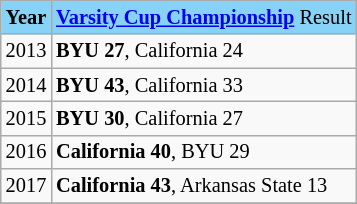<table class="wikitable" style="font-size:85%;">
<tr ! style="background-color: #87D3F8;">
<td><strong>Year</strong></td>
<td><strong><a href='#'>Varsity Cup Championship</a></strong> Result</td>
</tr>
<tr --->
<td>2013</td>
<td><strong>BYU 27</strong>, California 24</td>
</tr>
<tr --->
<td>2014</td>
<td><strong>BYU 43</strong>, California 33</td>
</tr>
<tr --->
<td>2015</td>
<td><strong>BYU 30</strong>, California 27</td>
</tr>
<tr --->
<td>2016</td>
<td><strong>California 40</strong>, BYU 29</td>
</tr>
<tr --->
<td>2017</td>
<td><strong>California 43</strong>, Arkansas State 13</td>
</tr>
<tr --->
</tr>
</table>
